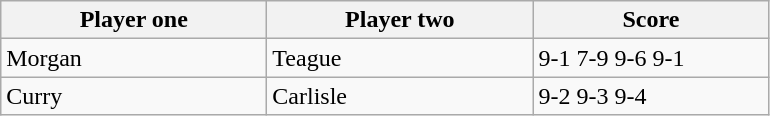<table class="wikitable">
<tr>
<th width=170>Player one</th>
<th width=170>Player two</th>
<th width=150>Score</th>
</tr>
<tr>
<td> Morgan</td>
<td> Teague</td>
<td>9-1 7-9 9-6 9-1</td>
</tr>
<tr>
<td> Curry</td>
<td> Carlisle</td>
<td>9-2 9-3 9-4</td>
</tr>
</table>
